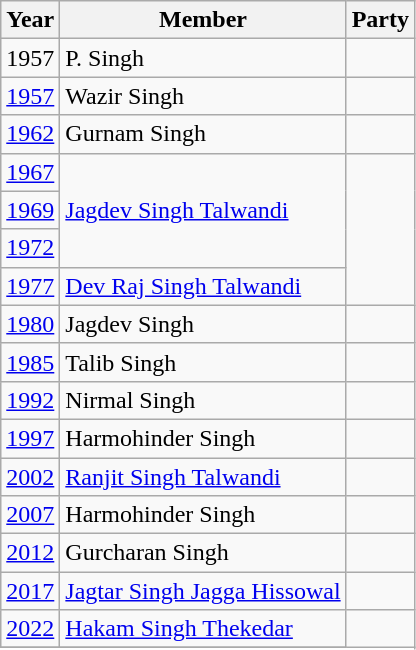<table class="wikitable sortable">
<tr>
<th>Year</th>
<th>Member</th>
<th colspan="2">Party</th>
</tr>
<tr>
<td>1957</td>
<td>P. Singh</td>
<td></td>
</tr>
<tr>
<td><a href='#'>1957</a></td>
<td>Wazir Singh</td>
</tr>
<tr>
<td><a href='#'>1962</a></td>
<td>Gurnam Singh</td>
<td></td>
</tr>
<tr>
<td><a href='#'>1967</a></td>
<td rowspan=3><a href='#'>Jagdev Singh Talwandi</a></td>
</tr>
<tr>
<td><a href='#'>1969</a></td>
</tr>
<tr>
<td><a href='#'>1972</a></td>
</tr>
<tr>
<td><a href='#'>1977</a></td>
<td><a href='#'>Dev Raj Singh Talwandi</a></td>
</tr>
<tr>
<td><a href='#'>1980</a></td>
<td>Jagdev Singh</td>
<td></td>
</tr>
<tr>
<td><a href='#'>1985</a></td>
<td>Talib Singh</td>
<td></td>
</tr>
<tr>
<td><a href='#'>1992</a></td>
<td>Nirmal Singh</td>
<td></td>
</tr>
<tr>
<td><a href='#'>1997</a></td>
<td>Harmohinder Singh</td>
</tr>
<tr>
<td><a href='#'>2002</a></td>
<td><a href='#'>Ranjit Singh Talwandi</a></td>
<td></td>
</tr>
<tr>
<td><a href='#'>2007</a></td>
<td>Harmohinder Singh</td>
<td></td>
</tr>
<tr>
<td><a href='#'>2012</a></td>
<td>Gurcharan Singh</td>
</tr>
<tr>
<td><a href='#'>2017</a></td>
<td><a href='#'>Jagtar Singh Jagga Hissowal</a></td>
<td></td>
</tr>
<tr>
<td><a href='#'>2022</a></td>
<td><a href='#'>Hakam Singh Thekedar</a></td>
</tr>
<tr>
</tr>
</table>
